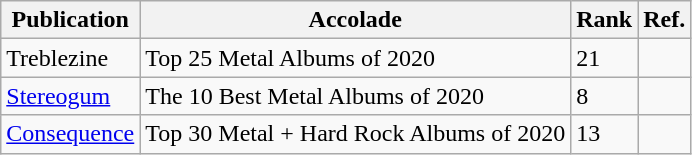<table class="wikitable">
<tr>
<th>Publication</th>
<th>Accolade</th>
<th>Rank</th>
<th>Ref.</th>
</tr>
<tr>
<td>Treblezine</td>
<td>Top 25 Metal Albums of 2020</td>
<td>21</td>
<td></td>
</tr>
<tr>
<td><a href='#'>Stereogum</a></td>
<td>The 10 Best Metal Albums of 2020</td>
<td>8</td>
<td></td>
</tr>
<tr>
<td><a href='#'>Consequence</a></td>
<td>Top 30 Metal + Hard Rock Albums of 2020</td>
<td>13</td>
<td></td>
</tr>
</table>
